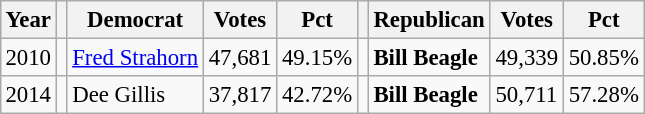<table class="wikitable" style="margin:0.5em ; font-size:95%">
<tr>
<th>Year</th>
<th></th>
<th>Democrat</th>
<th>Votes</th>
<th>Pct</th>
<th></th>
<th>Republican</th>
<th>Votes</th>
<th>Pct</th>
</tr>
<tr>
<td>2010</td>
<td></td>
<td><a href='#'>Fred Strahorn</a></td>
<td>47,681</td>
<td>49.15%</td>
<td></td>
<td><strong>Bill Beagle</strong></td>
<td>49,339</td>
<td>50.85%</td>
</tr>
<tr>
<td>2014</td>
<td></td>
<td>Dee Gillis</td>
<td>37,817</td>
<td>42.72%</td>
<td></td>
<td><strong>Bill Beagle</strong></td>
<td>50,711</td>
<td>57.28%</td>
</tr>
</table>
